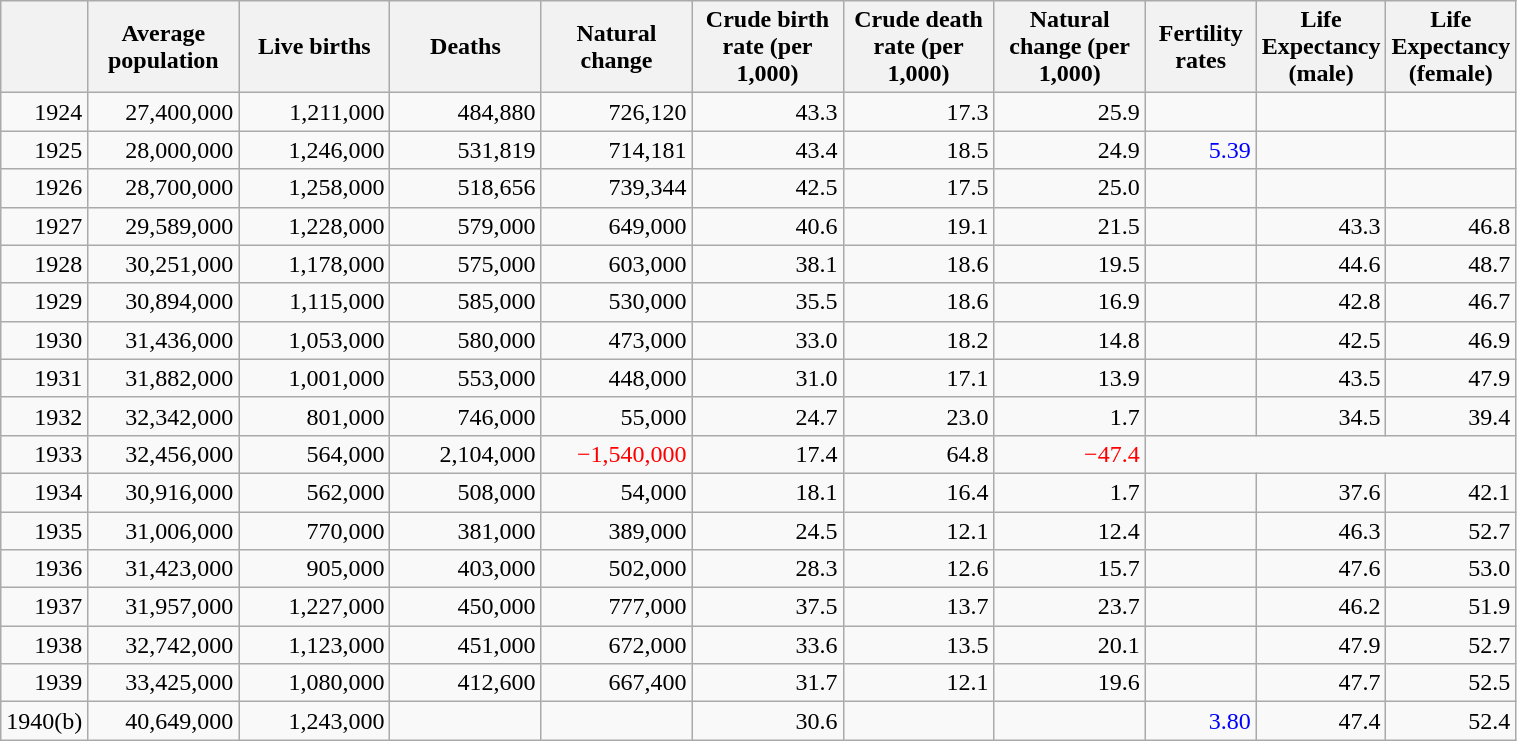<table class="wikitable sortable"  style="text-align: right;">
<tr>
<th></th>
<th style="width:70pt;">Average population</th>
<th style="width:70pt;">Live births</th>
<th style="width:70pt;">Deaths</th>
<th style="width:70pt;">Natural change</th>
<th style="width:70pt;">Crude birth rate (per 1,000)</th>
<th style="width:70pt;">Crude death rate (per 1,000)</th>
<th style="width:70pt;">Natural change (per 1,000)</th>
<th style="width:50pt;">Fertility rates</th>
<th style="width:50pt;">Life Expectancy (male)</th>
<th style="width:50pt;">Life Expectancy (female)</th>
</tr>
<tr>
<td>1924</td>
<td>27,400,000</td>
<td>1,211,000</td>
<td>484,880</td>
<td>726,120</td>
<td>43.3</td>
<td>17.3</td>
<td>25.9</td>
<td></td>
<td></td>
<td></td>
</tr>
<tr>
<td>1925</td>
<td>28,000,000</td>
<td>1,246,000</td>
<td>531,819</td>
<td>714,181</td>
<td>43.4</td>
<td>18.5</td>
<td>24.9</td>
<td style="color:blue;">5.39</td>
<td></td>
<td></td>
</tr>
<tr>
<td>1926</td>
<td>28,700,000</td>
<td>1,258,000</td>
<td>518,656</td>
<td>739,344</td>
<td>42.5</td>
<td>17.5</td>
<td>25.0</td>
<td></td>
<td></td>
<td></td>
</tr>
<tr>
<td>1927</td>
<td>29,589,000</td>
<td>1,228,000</td>
<td>579,000</td>
<td>649,000</td>
<td>40.6</td>
<td>19.1</td>
<td>21.5</td>
<td></td>
<td>43.3</td>
<td>46.8</td>
</tr>
<tr>
<td>1928</td>
<td>30,251,000</td>
<td>1,178,000</td>
<td>575,000</td>
<td>603,000</td>
<td>38.1</td>
<td>18.6</td>
<td>19.5</td>
<td></td>
<td>44.6</td>
<td>48.7</td>
</tr>
<tr>
<td>1929</td>
<td>30,894,000</td>
<td>1,115,000</td>
<td>585,000</td>
<td>530,000</td>
<td>35.5</td>
<td>18.6</td>
<td>16.9</td>
<td></td>
<td>42.8</td>
<td>46.7</td>
</tr>
<tr>
<td>1930</td>
<td>31,436,000</td>
<td>1,053,000</td>
<td>580,000</td>
<td>473,000</td>
<td>33.0</td>
<td>18.2</td>
<td>14.8</td>
<td></td>
<td>42.5</td>
<td>46.9</td>
</tr>
<tr>
<td>1931</td>
<td>31,882,000</td>
<td>1,001,000</td>
<td>553,000</td>
<td>448,000</td>
<td>31.0</td>
<td>17.1</td>
<td>13.9</td>
<td></td>
<td>43.5</td>
<td>47.9</td>
</tr>
<tr>
<td>1932</td>
<td>32,342,000</td>
<td>801,000</td>
<td>746,000</td>
<td>55,000</td>
<td>24.7</td>
<td>23.0</td>
<td>1.7</td>
<td></td>
<td>34.5</td>
<td>39.4</td>
</tr>
<tr>
<td>1933</td>
<td>32,456,000</td>
<td>564,000</td>
<td>2,104,000</td>
<td style="color:red;">−1,540,000</td>
<td>17.4</td>
<td>64.8</td>
<td style="color:red;">−47.4</td>
</tr>
<tr>
<td>1934</td>
<td>30,916,000</td>
<td>562,000</td>
<td>508,000</td>
<td>54,000</td>
<td>18.1</td>
<td>16.4</td>
<td>1.7</td>
<td></td>
<td>37.6</td>
<td>42.1</td>
</tr>
<tr>
<td>1935</td>
<td>31,006,000</td>
<td>770,000</td>
<td>381,000</td>
<td>389,000</td>
<td>24.5</td>
<td>12.1</td>
<td>12.4</td>
<td></td>
<td>46.3</td>
<td>52.7</td>
</tr>
<tr>
<td>1936</td>
<td>31,423,000</td>
<td>905,000</td>
<td>403,000</td>
<td>502,000</td>
<td>28.3</td>
<td>12.6</td>
<td>15.7</td>
<td></td>
<td>47.6</td>
<td>53.0</td>
</tr>
<tr>
<td>1937</td>
<td>31,957,000</td>
<td>1,227,000</td>
<td>450,000</td>
<td>777,000</td>
<td>37.5</td>
<td>13.7</td>
<td>23.7</td>
<td></td>
<td>46.2</td>
<td>51.9</td>
</tr>
<tr>
<td>1938</td>
<td>32,742,000</td>
<td>1,123,000</td>
<td>451,000</td>
<td>672,000</td>
<td>33.6</td>
<td>13.5</td>
<td>20.1</td>
<td></td>
<td>47.9</td>
<td>52.7</td>
</tr>
<tr>
<td>1939</td>
<td>33,425,000</td>
<td>1,080,000</td>
<td>412,600</td>
<td>667,400</td>
<td>31.7</td>
<td>12.1</td>
<td>19.6</td>
<td></td>
<td>47.7</td>
<td>52.5</td>
</tr>
<tr>
<td style="text-align: left;">1940(b)</td>
<td>40,649,000</td>
<td>1,243,000</td>
<td></td>
<td></td>
<td>30.6</td>
<td></td>
<td></td>
<td style="color:blue;">3.80</td>
<td>47.4</td>
<td>52.4</td>
</tr>
</table>
